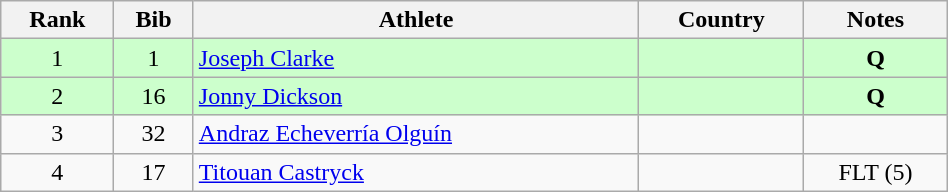<table class="wikitable" style="text-align:center;width: 50%;">
<tr>
<th>Rank</th>
<th>Bib</th>
<th>Athlete</th>
<th>Country</th>
<th>Notes</th>
</tr>
<tr bgcolor=ccffcc>
<td>1</td>
<td>1</td>
<td align=left><a href='#'>Joseph Clarke</a></td>
<td align=left></td>
<td><strong>Q</strong></td>
</tr>
<tr bgcolor=ccffcc>
<td>2</td>
<td>16</td>
<td align=left><a href='#'>Jonny Dickson</a></td>
<td align=left></td>
<td><strong>Q</strong></td>
</tr>
<tr>
<td>3</td>
<td>32</td>
<td align=left><a href='#'>Andraz Echeverría Olguín</a></td>
<td align=left></td>
<td></td>
</tr>
<tr>
<td>4</td>
<td>17</td>
<td align=left><a href='#'>Titouan Castryck</a></td>
<td align=left></td>
<td>FLT (5)</td>
</tr>
</table>
